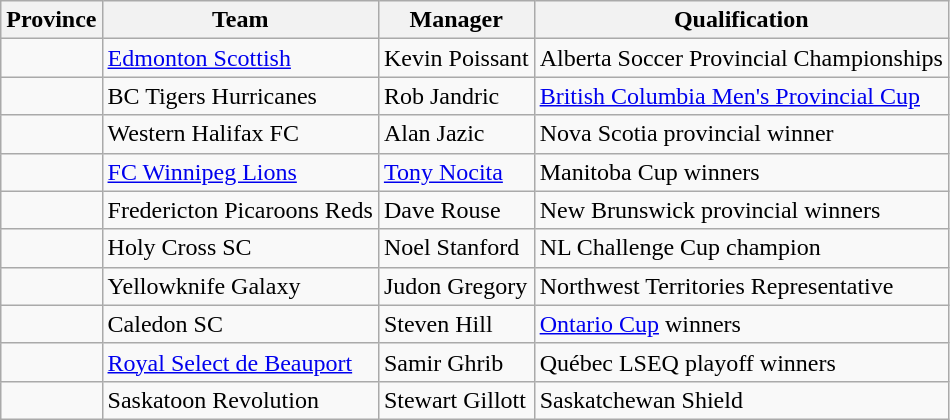<table class="wikitable">
<tr>
<th>Province</th>
<th>Team</th>
<th>Manager</th>
<th>Qualification</th>
</tr>
<tr>
<td></td>
<td><a href='#'>Edmonton Scottish</a></td>
<td>Kevin Poissant</td>
<td>Alberta Soccer Provincial Championships</td>
</tr>
<tr>
<td></td>
<td>BC Tigers Hurricanes</td>
<td>Rob Jandric</td>
<td><a href='#'>British Columbia Men's Provincial Cup</a></td>
</tr>
<tr>
<td></td>
<td>Western Halifax FC</td>
<td>Alan Jazic</td>
<td>Nova Scotia provincial winner</td>
</tr>
<tr>
<td></td>
<td><a href='#'>FC Winnipeg Lions</a></td>
<td><a href='#'>Tony Nocita</a></td>
<td>Manitoba Cup winners</td>
</tr>
<tr>
<td></td>
<td>Fredericton Picaroons Reds</td>
<td>Dave Rouse</td>
<td>New Brunswick provincial winners</td>
</tr>
<tr>
<td></td>
<td>Holy Cross SC</td>
<td>Noel Stanford</td>
<td>NL Challenge Cup champion</td>
</tr>
<tr>
<td></td>
<td>Yellowknife Galaxy</td>
<td>Judon Gregory</td>
<td>Northwest Territories Representative</td>
</tr>
<tr>
<td></td>
<td>Caledon SC</td>
<td>Steven Hill</td>
<td><a href='#'>Ontario Cup</a> winners</td>
</tr>
<tr>
<td></td>
<td><a href='#'>Royal Select de Beauport</a></td>
<td>Samir Ghrib</td>
<td>Québec LSEQ playoff winners</td>
</tr>
<tr>
<td></td>
<td>Saskatoon Revolution</td>
<td>Stewart Gillott</td>
<td>Saskatchewan Shield</td>
</tr>
</table>
